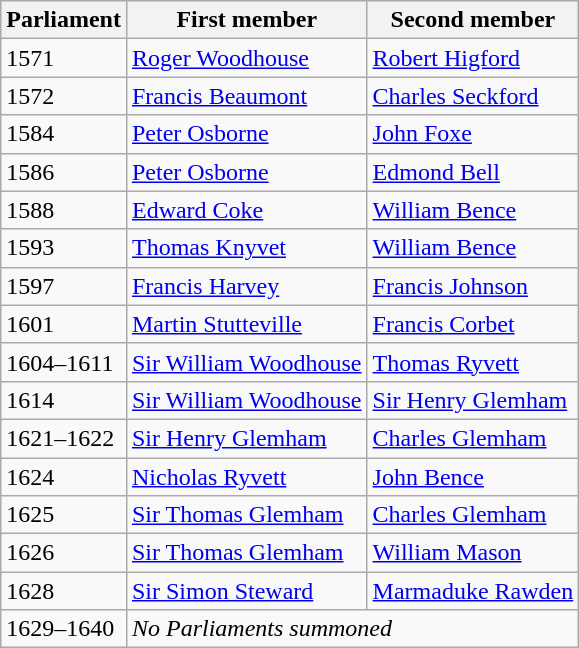<table class="wikitable">
<tr>
<th>Parliament</th>
<th>First member</th>
<th>Second member</th>
</tr>
<tr>
<td>1571</td>
<td><a href='#'>Roger Woodhouse</a></td>
<td><a href='#'>Robert Higford</a></td>
</tr>
<tr>
<td>1572</td>
<td><a href='#'>Francis Beaumont</a></td>
<td><a href='#'>Charles Seckford</a></td>
</tr>
<tr>
<td>1584</td>
<td><a href='#'>Peter Osborne</a></td>
<td><a href='#'>John Foxe</a></td>
</tr>
<tr>
<td>1586</td>
<td><a href='#'>Peter Osborne</a></td>
<td><a href='#'>Edmond Bell</a></td>
</tr>
<tr>
<td>1588</td>
<td><a href='#'>Edward Coke</a></td>
<td><a href='#'>William Bence</a></td>
</tr>
<tr>
<td>1593</td>
<td><a href='#'>Thomas Knyvet</a></td>
<td><a href='#'>William Bence</a></td>
</tr>
<tr>
<td>1597</td>
<td><a href='#'>Francis Harvey</a></td>
<td><a href='#'>Francis Johnson</a></td>
</tr>
<tr>
<td>1601</td>
<td><a href='#'>Martin Stutteville</a></td>
<td><a href='#'>Francis Corbet</a></td>
</tr>
<tr>
<td>1604–1611</td>
<td><a href='#'>Sir William Woodhouse</a></td>
<td><a href='#'>Thomas Ryvett</a></td>
</tr>
<tr>
<td>1614</td>
<td><a href='#'>Sir William Woodhouse</a></td>
<td><a href='#'>Sir Henry Glemham</a></td>
</tr>
<tr>
<td>1621–1622</td>
<td><a href='#'>Sir Henry Glemham</a></td>
<td><a href='#'>Charles Glemham</a></td>
</tr>
<tr>
<td>1624</td>
<td><a href='#'>Nicholas Ryvett</a></td>
<td><a href='#'>John Bence</a></td>
</tr>
<tr>
<td>1625</td>
<td><a href='#'>Sir Thomas Glemham</a></td>
<td><a href='#'>Charles Glemham</a></td>
</tr>
<tr>
<td>1626</td>
<td><a href='#'>Sir Thomas Glemham</a></td>
<td><a href='#'>William Mason</a></td>
</tr>
<tr>
<td>1628</td>
<td><a href='#'>Sir Simon Steward</a></td>
<td><a href='#'>Marmaduke Rawden</a></td>
</tr>
<tr>
<td>1629–1640</td>
<td colspan = "2"><em>No Parliaments summoned</em></td>
</tr>
</table>
